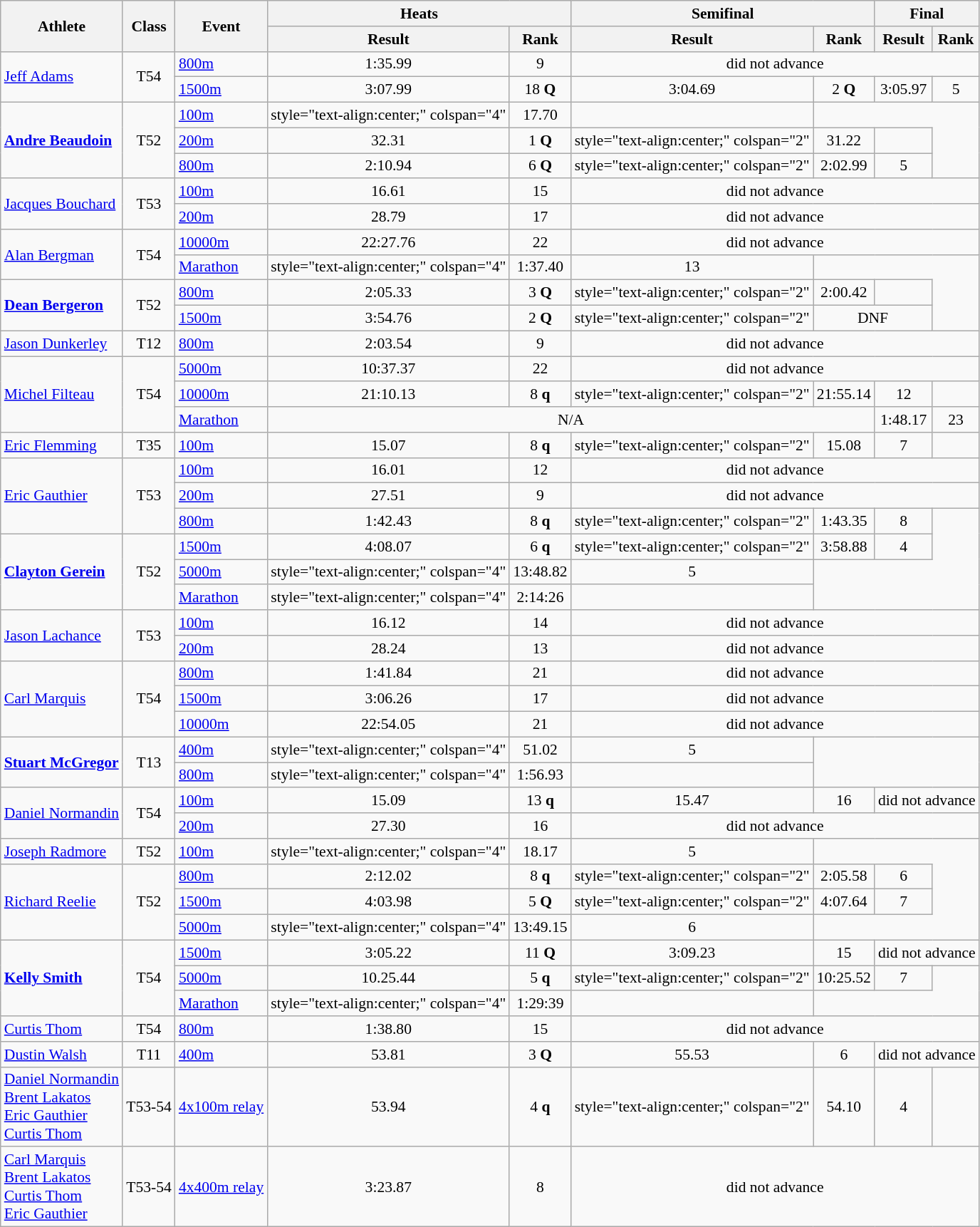<table class=wikitable style="font-size:90%">
<tr>
<th rowspan="2">Athlete</th>
<th rowspan="2">Class</th>
<th rowspan="2">Event</th>
<th colspan="2">Heats</th>
<th colspan="2">Semifinal</th>
<th colspan="2">Final</th>
</tr>
<tr>
<th>Result</th>
<th>Rank</th>
<th>Result</th>
<th>Rank</th>
<th>Result</th>
<th>Rank</th>
</tr>
<tr>
<td rowspan="2"><a href='#'>Jeff Adams</a></td>
<td rowspan="2" style="text-align:center;">T54</td>
<td><a href='#'>800m</a></td>
<td style="text-align:center;">1:35.99</td>
<td style="text-align:center;">9</td>
<td style="text-align:center;" colspan="4">did not advance</td>
</tr>
<tr>
<td><a href='#'>1500m</a></td>
<td style="text-align:center;">3:07.99</td>
<td style="text-align:center;">18 <strong>Q</strong></td>
<td style="text-align:center;">3:04.69</td>
<td style="text-align:center;">2 <strong>Q</strong></td>
<td style="text-align:center;">3:05.97</td>
<td style="text-align:center;">5</td>
</tr>
<tr>
<td rowspan="3"><strong><a href='#'>Andre Beaudoin</a></strong></td>
<td rowspan="3" style="text-align:center;">T52</td>
<td><a href='#'>100m</a></td>
<td>style="text-align:center;" colspan="4" </td>
<td style="text-align:center;">17.70</td>
<td style="text-align:center;"></td>
</tr>
<tr>
<td><a href='#'>200m</a></td>
<td style="text-align:center;">32.31</td>
<td style="text-align:center;">1 <strong>Q</strong></td>
<td>style="text-align:center;" colspan="2" </td>
<td style="text-align:center;">31.22</td>
<td style="text-align:center;"></td>
</tr>
<tr>
<td><a href='#'>800m</a></td>
<td style="text-align:center;">2:10.94</td>
<td style="text-align:center;">6 <strong>Q</strong></td>
<td>style="text-align:center;" colspan="2" </td>
<td style="text-align:center;">2:02.99</td>
<td style="text-align:center;">5</td>
</tr>
<tr>
<td rowspan="2"><a href='#'>Jacques Bouchard</a></td>
<td rowspan="2" style="text-align:center;">T53</td>
<td><a href='#'>100m</a></td>
<td style="text-align:center;">16.61</td>
<td style="text-align:center;">15</td>
<td style="text-align:center;" colspan="4">did not advance</td>
</tr>
<tr>
<td><a href='#'>200m</a></td>
<td style="text-align:center;">28.79</td>
<td style="text-align:center;">17</td>
<td style="text-align:center;" colspan="4">did not advance</td>
</tr>
<tr>
<td rowspan="2"><a href='#'>Alan Bergman</a></td>
<td rowspan="2" style="text-align:center;">T54</td>
<td><a href='#'>10000m</a></td>
<td style="text-align:center;">22:27.76</td>
<td style="text-align:center;">22</td>
<td style="text-align:center;" colspan="4">did not advance</td>
</tr>
<tr>
<td><a href='#'>Marathon</a></td>
<td>style="text-align:center;" colspan="4" </td>
<td style="text-align:center;">1:37.40</td>
<td style="text-align:center;">13</td>
</tr>
<tr>
<td rowspan="2"><strong><a href='#'>Dean Bergeron</a></strong></td>
<td rowspan="2" style="text-align:center;">T52</td>
<td><a href='#'>800m</a></td>
<td style="text-align:center;">2:05.33</td>
<td style="text-align:center;">3 <strong>Q</strong></td>
<td>style="text-align:center;" colspan="2" </td>
<td style="text-align:center;">2:00.42</td>
<td style="text-align:center;"></td>
</tr>
<tr>
<td><a href='#'>1500m</a></td>
<td style="text-align:center;">3:54.76</td>
<td style="text-align:center;">2 <strong>Q</strong></td>
<td>style="text-align:center;" colspan="2" </td>
<td style="text-align:center;" colspan="2">DNF</td>
</tr>
<tr>
<td><a href='#'>Jason Dunkerley</a></td>
<td style="text-align:center;">T12</td>
<td><a href='#'>800m</a></td>
<td style="text-align:center;">2:03.54</td>
<td style="text-align:center;">9</td>
<td style="text-align:center;" colspan="4">did not advance</td>
</tr>
<tr>
<td rowspan="3"><a href='#'>Michel Filteau</a></td>
<td rowspan="3" style="text-align:center;">T54</td>
<td><a href='#'>5000m</a></td>
<td style="text-align:center;">10:37.37</td>
<td style="text-align:center;">22</td>
<td style="text-align:center;" colspan="4">did not advance</td>
</tr>
<tr>
<td><a href='#'>10000m</a></td>
<td style="text-align:center;">21:10.13</td>
<td style="text-align:center;">8 <strong>q</strong></td>
<td>style="text-align:center;" colspan="2" </td>
<td style="text-align:center;">21:55.14</td>
<td style="text-align:center;">12</td>
</tr>
<tr>
<td><a href='#'>Marathon</a></td>
<td style="text-align:center;" colspan="4">N/A</td>
<td style="text-align:center;">1:48.17</td>
<td style="text-align:center;">23</td>
</tr>
<tr>
<td><a href='#'>Eric Flemming</a></td>
<td style="text-align:center;">T35</td>
<td><a href='#'>100m</a></td>
<td style="text-align:center;">15.07</td>
<td style="text-align:center;">8 <strong>q</strong></td>
<td>style="text-align:center;" colspan="2" </td>
<td style="text-align:center;">15.08</td>
<td style="text-align:center;">7</td>
</tr>
<tr>
<td rowspan="3"><a href='#'>Eric Gauthier</a></td>
<td rowspan="3" style="text-align:center;">T53</td>
<td><a href='#'>100m</a></td>
<td style="text-align:center;">16.01</td>
<td style="text-align:center;">12</td>
<td style="text-align:center;" colspan="4">did not advance</td>
</tr>
<tr>
<td><a href='#'>200m</a></td>
<td style="text-align:center;">27.51</td>
<td style="text-align:center;">9</td>
<td style="text-align:center;" colspan="4">did not advance</td>
</tr>
<tr>
<td><a href='#'>800m</a></td>
<td style="text-align:center;">1:42.43</td>
<td style="text-align:center;">8 <strong>q</strong></td>
<td>style="text-align:center;" colspan="2" </td>
<td style="text-align:center;">1:43.35</td>
<td style="text-align:center;">8</td>
</tr>
<tr>
<td rowspan="3"><strong><a href='#'>Clayton Gerein</a></strong></td>
<td rowspan="3" style="text-align:center;">T52</td>
<td><a href='#'>1500m</a></td>
<td style="text-align:center;">4:08.07</td>
<td style="text-align:center;">6 <strong>q</strong></td>
<td>style="text-align:center;" colspan="2" </td>
<td style="text-align:center;">3:58.88</td>
<td style="text-align:center;">4</td>
</tr>
<tr>
<td><a href='#'>5000m</a></td>
<td>style="text-align:center;" colspan="4" </td>
<td style="text-align:center;">13:48.82</td>
<td style="text-align:center;">5</td>
</tr>
<tr>
<td><a href='#'>Marathon</a></td>
<td>style="text-align:center;" colspan="4" </td>
<td style="text-align:center;">2:14:26</td>
<td style="text-align:center;"></td>
</tr>
<tr>
<td rowspan="2"><a href='#'>Jason Lachance</a></td>
<td rowspan="2" style="text-align:center;">T53</td>
<td><a href='#'>100m</a></td>
<td style="text-align:center;">16.12</td>
<td style="text-align:center;">14</td>
<td style="text-align:center;" colspan="4">did not advance</td>
</tr>
<tr>
<td><a href='#'>200m</a></td>
<td style="text-align:center;">28.24</td>
<td style="text-align:center;">13</td>
<td style="text-align:center;" colspan="4">did not advance</td>
</tr>
<tr>
<td rowspan="3"><a href='#'>Carl Marquis</a></td>
<td rowspan="3" style="text-align:center;">T54</td>
<td><a href='#'>800m</a></td>
<td style="text-align:center;">1:41.84</td>
<td style="text-align:center;">21</td>
<td style="text-align:center;" colspan="4">did not advance</td>
</tr>
<tr>
<td><a href='#'>1500m</a></td>
<td style="text-align:center;">3:06.26</td>
<td style="text-align:center;">17</td>
<td style="text-align:center;" colspan="4">did not advance</td>
</tr>
<tr>
<td><a href='#'>10000m</a></td>
<td style="text-align:center;">22:54.05</td>
<td style="text-align:center;">21</td>
<td style="text-align:center;" colspan="4">did not advance</td>
</tr>
<tr>
<td rowspan="2"><strong><a href='#'>Stuart McGregor</a></strong></td>
<td rowspan="2" style="text-align:center;">T13</td>
<td><a href='#'>400m</a></td>
<td>style="text-align:center;" colspan="4" </td>
<td style="text-align:center;">51.02</td>
<td style="text-align:center;">5</td>
</tr>
<tr>
<td><a href='#'>800m</a></td>
<td>style="text-align:center;" colspan="4" </td>
<td style="text-align:center;">1:56.93</td>
<td style="text-align:center;"></td>
</tr>
<tr>
<td rowspan="2"><a href='#'>Daniel Normandin</a></td>
<td rowspan="2" style="text-align:center;">T54</td>
<td><a href='#'>100m</a></td>
<td style="text-align:center;">15.09</td>
<td style="text-align:center;">13 <strong>q</strong></td>
<td style="text-align:center;">15.47</td>
<td style="text-align:center;">16</td>
<td style="text-align:center;" colspan="2">did not advance</td>
</tr>
<tr>
<td><a href='#'>200m</a></td>
<td style="text-align:center;">27.30</td>
<td style="text-align:center;">16</td>
<td style="text-align:center;" colspan="4">did not advance</td>
</tr>
<tr>
<td><a href='#'>Joseph Radmore</a></td>
<td style="text-align:center;">T52</td>
<td><a href='#'>100m</a></td>
<td>style="text-align:center;" colspan="4" </td>
<td style="text-align:center;">18.17</td>
<td style="text-align:center;">5</td>
</tr>
<tr>
<td rowspan="3"><a href='#'>Richard Reelie</a></td>
<td rowspan="3" style="text-align:center;">T52</td>
<td><a href='#'>800m</a></td>
<td style="text-align:center;">2:12.02</td>
<td style="text-align:center;">8 <strong>q</strong></td>
<td>style="text-align:center;" colspan="2" </td>
<td style="text-align:center;">2:05.58</td>
<td style="text-align:center;">6</td>
</tr>
<tr>
<td><a href='#'>1500m</a></td>
<td style="text-align:center;">4:03.98</td>
<td style="text-align:center;">5 <strong>Q</strong></td>
<td>style="text-align:center;" colspan="2" </td>
<td style="text-align:center;">4:07.64</td>
<td style="text-align:center;">7</td>
</tr>
<tr>
<td><a href='#'>5000m</a></td>
<td>style="text-align:center;" colspan="4" </td>
<td style="text-align:center;">13:49.15</td>
<td style="text-align:center;">6</td>
</tr>
<tr>
<td rowspan="3"><strong><a href='#'>Kelly Smith</a></strong></td>
<td rowspan="3" style="text-align:center;">T54</td>
<td><a href='#'>1500m</a></td>
<td style="text-align:center;">3:05.22</td>
<td style="text-align:center;">11 <strong>Q</strong></td>
<td style="text-align:center;">3:09.23</td>
<td style="text-align:center;">15</td>
<td style="text-align:center;" colspan="2">did not advance</td>
</tr>
<tr>
<td><a href='#'>5000m</a></td>
<td style="text-align:center;">10.25.44</td>
<td style="text-align:center;">5 <strong>q</strong></td>
<td>style="text-align:center;" colspan="2" </td>
<td style="text-align:center;">10:25.52</td>
<td style="text-align:center;">7</td>
</tr>
<tr>
<td><a href='#'>Marathon</a></td>
<td>style="text-align:center;" colspan="4" </td>
<td style="text-align:center;">1:29:39</td>
<td style="text-align:center;"></td>
</tr>
<tr>
<td><a href='#'>Curtis Thom</a></td>
<td style="text-align:center;">T54</td>
<td><a href='#'>800m</a></td>
<td style="text-align:center;">1:38.80</td>
<td style="text-align:center;">15</td>
<td style="text-align:center;" colspan="4">did not advance</td>
</tr>
<tr>
<td><a href='#'>Dustin Walsh</a></td>
<td style="text-align:center;">T11</td>
<td><a href='#'>400m</a></td>
<td style="text-align:center;">53.81</td>
<td style="text-align:center;">3 <strong>Q</strong></td>
<td style="text-align:center;">55.53</td>
<td style="text-align:center;">6</td>
<td style="text-align:center;" colspan="2">did not advance</td>
</tr>
<tr>
<td><a href='#'>Daniel Normandin</a><br> <a href='#'>Brent Lakatos</a><br> <a href='#'>Eric Gauthier</a><br> <a href='#'>Curtis Thom</a></td>
<td style="text-align:center;">T53-54</td>
<td><a href='#'>4x100m relay</a></td>
<td style="text-align:center;">53.94</td>
<td style="text-align:center;">4 <strong>q</strong></td>
<td>style="text-align:center;" colspan="2" </td>
<td style="text-align:center;">54.10</td>
<td style="text-align:center;">4</td>
</tr>
<tr>
<td><a href='#'>Carl Marquis</a><br> <a href='#'>Brent Lakatos</a><br> <a href='#'>Curtis Thom</a><br> <a href='#'>Eric Gauthier</a></td>
<td style="text-align:center;">T53-54</td>
<td><a href='#'>4x400m relay</a></td>
<td style="text-align:center;">3:23.87</td>
<td style="text-align:center;">8</td>
<td style="text-align:center;" colspan="4">did not advance</td>
</tr>
</table>
